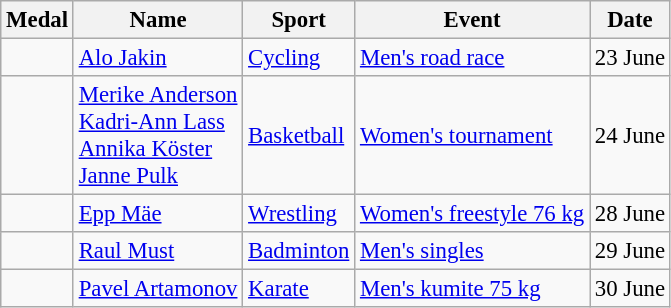<table class="wikitable sortable" style="font-size: 95%;">
<tr>
<th>Medal</th>
<th>Name</th>
<th>Sport</th>
<th>Event</th>
<th>Date</th>
</tr>
<tr>
<td></td>
<td><a href='#'>Alo Jakin</a></td>
<td><a href='#'>Cycling</a></td>
<td><a href='#'>Men's road race</a></td>
<td>23 June</td>
</tr>
<tr>
<td></td>
<td><a href='#'>Merike Anderson</a><br><a href='#'>Kadri-Ann Lass</a><br><a href='#'>Annika Köster</a><br><a href='#'>Janne Pulk</a></td>
<td><a href='#'>Basketball</a></td>
<td><a href='#'>Women's tournament</a></td>
<td>24 June</td>
</tr>
<tr>
<td></td>
<td><a href='#'>Epp Mäe</a></td>
<td><a href='#'>Wrestling</a></td>
<td><a href='#'>Women's freestyle 76 kg</a></td>
<td>28 June</td>
</tr>
<tr>
<td></td>
<td><a href='#'>Raul Must</a></td>
<td><a href='#'>Badminton</a></td>
<td><a href='#'>Men's singles</a></td>
<td>29 June</td>
</tr>
<tr>
<td></td>
<td><a href='#'>Pavel Artamonov</a></td>
<td><a href='#'>Karate</a></td>
<td><a href='#'>Men's kumite 75 kg</a></td>
<td>30 June</td>
</tr>
</table>
